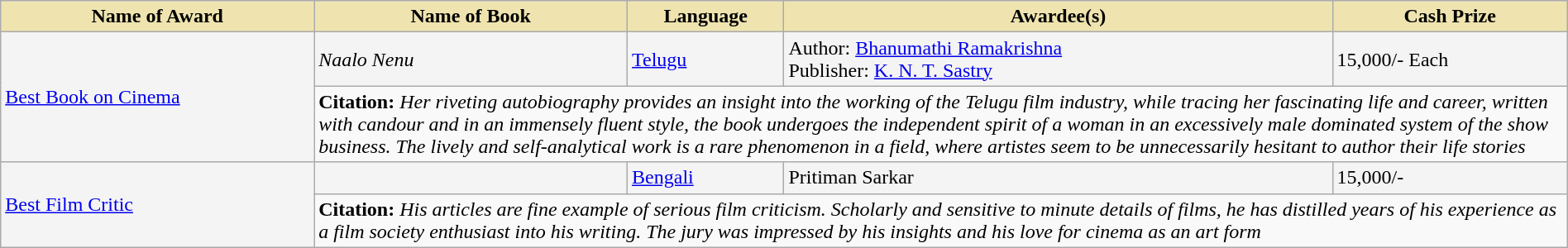<table class="wikitable" style="width:100%;">
<tr style="background-color:#F4F4F4">
<th style="background-color:#EFE4B0;width:20%;">Name of Award</th>
<th style="background-color:#EFE4B0;width:20%;">Name of Book</th>
<th style="background-color:#EFE4B0;width:10%;">Language</th>
<th style="background-color:#EFE4B0;width:35%;">Awardee(s)</th>
<th style="background-color:#EFE4B0;width:15%;">Cash Prize</th>
</tr>
<tr style="background-color:#F4F4F4">
<td rowspan="2"><a href='#'>Best Book on Cinema</a></td>
<td><em>Naalo Nenu</em></td>
<td><a href='#'>Telugu</a></td>
<td>Author: <a href='#'>Bhanumathi Ramakrishna</a><br>Publisher: <a href='#'>K. N. T. Sastry</a></td>
<td> 15,000/- Each</td>
</tr>
<tr style="background-color:#F9F9F9">
<td colspan="4"><strong>Citation:</strong> <em>Her riveting autobiography provides an insight into the working of the Telugu film industry, while tracing her fascinating life and career, written with candour and in an immensely fluent style, the book undergoes the independent spirit of a woman in an excessively male dominated system of the show business. The lively and self-analytical work is a rare phenomenon in a field, where artistes seem to be unnecessarily hesitant to author their life stories</em></td>
</tr>
<tr style="background-color:#F4F4F4">
<td rowspan="2"><a href='#'>Best Film Critic</a></td>
<td></td>
<td><a href='#'>Bengali</a></td>
<td>Pritiman Sarkar</td>
<td> 15,000/-</td>
</tr>
<tr style="background-color:#F9F9F9">
<td colspan="4"><strong>Citation:</strong> <em>His articles are fine example of serious film criticism. Scholarly and sensitive to minute details of films, he has distilled years of his experience as a film society enthusiast into his writing. The jury was impressed by his insights and his love for cinema as an art form</em></td>
</tr>
</table>
